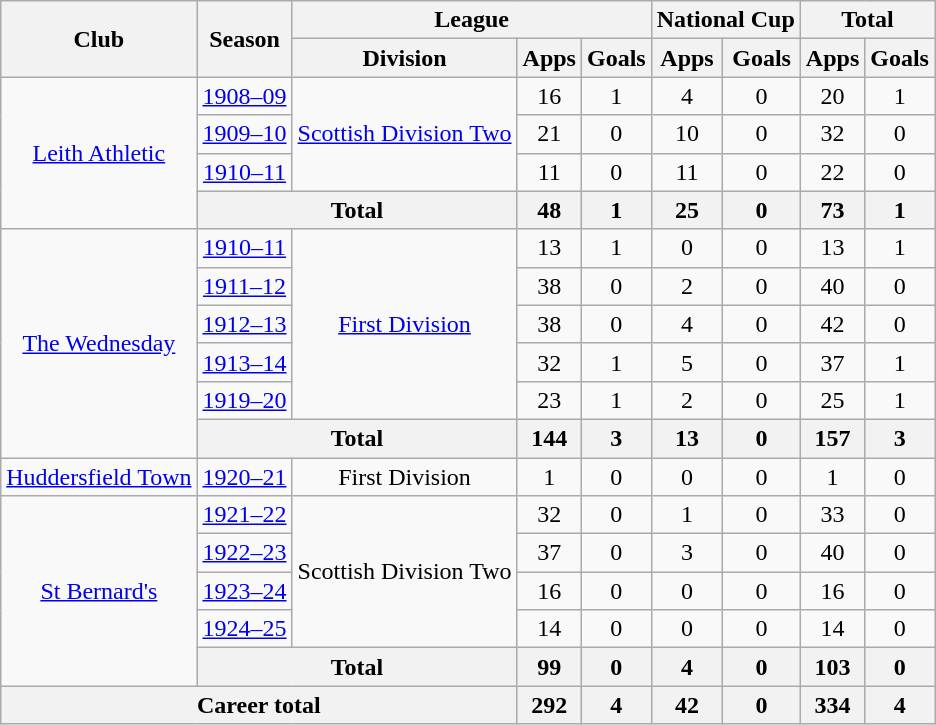<table class="wikitable" style="text-align: center;">
<tr>
<th rowspan="2">Club</th>
<th rowspan="2">Season</th>
<th colspan="3">League</th>
<th colspan="2">National Cup</th>
<th colspan="2">Total</th>
</tr>
<tr>
<th>Division</th>
<th>Apps</th>
<th>Goals</th>
<th>Apps</th>
<th>Goals</th>
<th>Apps</th>
<th>Goals</th>
</tr>
<tr>
<td rowspan="4"><a href='#'>Leith Athletic</a></td>
<td><a href='#'>1908–09</a></td>
<td rowspan="3"><a href='#'>Scottish Division Two</a></td>
<td>16</td>
<td>1</td>
<td>4</td>
<td>0</td>
<td>20</td>
<td>1</td>
</tr>
<tr>
<td><a href='#'>1909–10</a></td>
<td>21</td>
<td>0</td>
<td>10</td>
<td>0</td>
<td>32</td>
<td>0</td>
</tr>
<tr>
<td><a href='#'>1910–11</a></td>
<td>11</td>
<td>0</td>
<td>11</td>
<td>0</td>
<td>22</td>
<td>0</td>
</tr>
<tr>
<th colspan="2">Total</th>
<th>48</th>
<th>1</th>
<th>25</th>
<th>0</th>
<th>73</th>
<th>1</th>
</tr>
<tr>
<td rowspan="6"><a href='#'>The Wednesday</a></td>
<td><a href='#'>1910–11</a></td>
<td rowspan="5"><a href='#'>First Division</a></td>
<td>13</td>
<td>1</td>
<td>0</td>
<td>0</td>
<td>13</td>
<td>1</td>
</tr>
<tr>
<td><a href='#'>1911–12</a></td>
<td>38</td>
<td>0</td>
<td>2</td>
<td>0</td>
<td>40</td>
<td>0</td>
</tr>
<tr>
<td><a href='#'>1912–13</a></td>
<td>38</td>
<td>0</td>
<td>4</td>
<td>0</td>
<td>42</td>
<td>0</td>
</tr>
<tr>
<td><a href='#'>1913–14</a></td>
<td>32</td>
<td>1</td>
<td>5</td>
<td>0</td>
<td>37</td>
<td>1</td>
</tr>
<tr>
<td><a href='#'>1919–20</a></td>
<td>23</td>
<td>1</td>
<td>2</td>
<td>0</td>
<td>25</td>
<td>1</td>
</tr>
<tr>
<th colspan="2">Total</th>
<th>144</th>
<th>3</th>
<th>13</th>
<th>0</th>
<th>157</th>
<th>3</th>
</tr>
<tr>
<td><a href='#'>Huddersfield Town</a></td>
<td><a href='#'>1920–21</a></td>
<td>First Division</td>
<td>1</td>
<td>0</td>
<td>0</td>
<td>0</td>
<td>1</td>
<td>0</td>
</tr>
<tr>
<td rowspan="5"><a href='#'>St Bernard's</a></td>
<td><a href='#'>1921–22</a></td>
<td rowspan="4">Scottish Division Two</td>
<td>32</td>
<td>0</td>
<td>1</td>
<td>0</td>
<td>33</td>
<td>0</td>
</tr>
<tr>
<td><a href='#'>1922–23</a></td>
<td>37</td>
<td>0</td>
<td>3</td>
<td>0</td>
<td>40</td>
<td>0</td>
</tr>
<tr>
<td><a href='#'>1923–24</a></td>
<td>16</td>
<td>0</td>
<td>0</td>
<td>0</td>
<td>16</td>
<td>0</td>
</tr>
<tr>
<td><a href='#'>1924–25</a></td>
<td>14</td>
<td>0</td>
<td>0</td>
<td>0</td>
<td>14</td>
<td>0</td>
</tr>
<tr>
<th colspan="2">Total</th>
<th>99</th>
<th>0</th>
<th>4</th>
<th>0</th>
<th>103</th>
<th>0</th>
</tr>
<tr>
<th colspan="3">Career total</th>
<th>292</th>
<th>4</th>
<th>42</th>
<th>0</th>
<th>334</th>
<th>4</th>
</tr>
</table>
